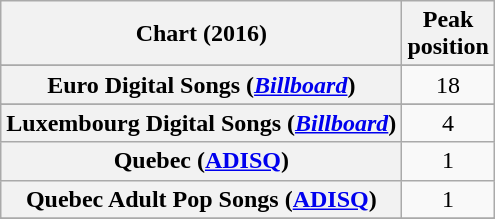<table class="wikitable sortable plainrowheaders" style="text-align:center">
<tr>
<th scope="col">Chart (2016)</th>
<th scope="col">Peak<br>position</th>
</tr>
<tr>
</tr>
<tr>
</tr>
<tr>
</tr>
<tr>
</tr>
<tr>
<th scope="row">Euro Digital Songs (<em><a href='#'>Billboard</a></em>)</th>
<td>18</td>
</tr>
<tr>
</tr>
<tr>
</tr>
<tr>
<th scope="row">Luxembourg Digital Songs (<em><a href='#'>Billboard</a></em>)</th>
<td>4</td>
</tr>
<tr>
<th scope="row">Quebec (<a href='#'>ADISQ</a>)</th>
<td>1</td>
</tr>
<tr>
<th scope="row">Quebec Adult Pop Songs (<a href='#'>ADISQ</a>)</th>
<td>1</td>
</tr>
<tr>
</tr>
<tr>
</tr>
<tr>
</tr>
</table>
